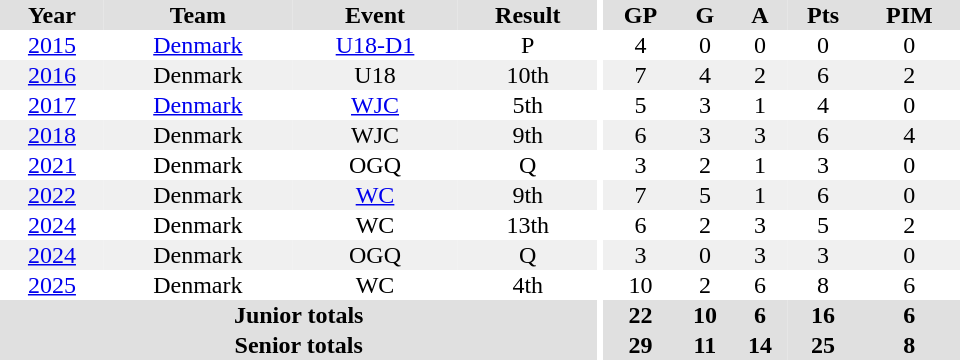<table border="0" cellpadding="1" cellspacing="0" ID="Table3" style="text-align:center; width:40em">
<tr bgcolor="#e0e0e0">
<th>Year</th>
<th>Team</th>
<th>Event</th>
<th>Result</th>
<th rowspan="99" bgcolor="#fff"></th>
<th>GP</th>
<th>G</th>
<th>A</th>
<th>Pts</th>
<th>PIM</th>
</tr>
<tr>
<td><a href='#'>2015</a></td>
<td><a href='#'>Denmark</a></td>
<td><a href='#'>U18-D1</a></td>
<td>P</td>
<td>4</td>
<td>0</td>
<td>0</td>
<td>0</td>
<td>0</td>
</tr>
<tr bgcolor="#f0f0f0">
<td><a href='#'>2016</a></td>
<td>Denmark</td>
<td>U18</td>
<td>10th</td>
<td>7</td>
<td>4</td>
<td>2</td>
<td>6</td>
<td>2</td>
</tr>
<tr>
<td><a href='#'>2017</a></td>
<td><a href='#'>Denmark</a></td>
<td><a href='#'>WJC</a></td>
<td>5th</td>
<td>5</td>
<td>3</td>
<td>1</td>
<td>4</td>
<td>0</td>
</tr>
<tr bgcolor="#f0f0f0">
<td><a href='#'>2018</a></td>
<td>Denmark</td>
<td>WJC</td>
<td>9th</td>
<td>6</td>
<td>3</td>
<td>3</td>
<td>6</td>
<td>4</td>
</tr>
<tr>
<td><a href='#'>2021</a></td>
<td>Denmark</td>
<td>OGQ</td>
<td>Q</td>
<td>3</td>
<td>2</td>
<td>1</td>
<td>3</td>
<td>0</td>
</tr>
<tr bgcolor="#f0f0f0">
<td><a href='#'>2022</a></td>
<td>Denmark</td>
<td><a href='#'>WC</a></td>
<td>9th</td>
<td>7</td>
<td>5</td>
<td>1</td>
<td>6</td>
<td>0</td>
</tr>
<tr>
<td><a href='#'>2024</a></td>
<td>Denmark</td>
<td>WC</td>
<td>13th</td>
<td>6</td>
<td>2</td>
<td>3</td>
<td>5</td>
<td>2</td>
</tr>
<tr bgcolor="#f0f0f0">
<td><a href='#'>2024</a></td>
<td>Denmark</td>
<td>OGQ</td>
<td>Q</td>
<td>3</td>
<td>0</td>
<td>3</td>
<td>3</td>
<td>0</td>
</tr>
<tr>
<td><a href='#'>2025</a></td>
<td>Denmark</td>
<td>WC</td>
<td>4th</td>
<td>10</td>
<td>2</td>
<td>6</td>
<td>8</td>
<td>6</td>
</tr>
<tr bgcolor="#e0e0e0">
<th colspan="4">Junior totals</th>
<th>22</th>
<th>10</th>
<th>6</th>
<th>16</th>
<th>6</th>
</tr>
<tr bgcolor="#e0e0e0">
<th colspan="4">Senior totals</th>
<th>29</th>
<th>11</th>
<th>14</th>
<th>25</th>
<th>8</th>
</tr>
</table>
